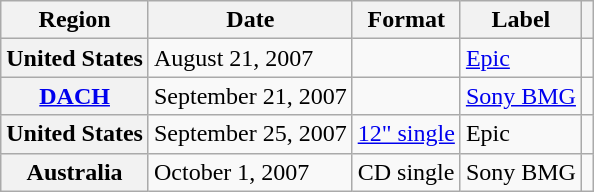<table class="wikitable plainrowheaders">
<tr>
<th scope="col">Region</th>
<th scope="col">Date</th>
<th scope="col">Format</th>
<th scope="col">Label</th>
<th scope="col"></th>
</tr>
<tr>
<th scope="row">United States</th>
<td>August 21, 2007</td>
<td></td>
<td><a href='#'>Epic</a></td>
<td></td>
</tr>
<tr>
<th scope="row"><a href='#'>DACH</a></th>
<td>September 21, 2007</td>
<td></td>
<td><a href='#'>Sony BMG</a></td>
<td></td>
</tr>
<tr>
<th scope="row">United States</th>
<td>September 25, 2007</td>
<td><a href='#'>12" single</a></td>
<td>Epic</td>
<td></td>
</tr>
<tr>
<th scope="row">Australia</th>
<td>October 1, 2007</td>
<td>CD single</td>
<td>Sony BMG</td>
<td></td>
</tr>
</table>
